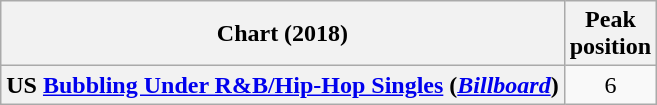<table class="wikitable plainrowheaders" style="text-align:center;">
<tr>
<th scope="col">Chart (2018)</th>
<th scope="col">Peak<br>position</th>
</tr>
<tr>
<th scope="row">US <a href='#'>Bubbling Under R&B/Hip-Hop Singles</a> (<em><a href='#'>Billboard</a></em>)</th>
<td>6</td>
</tr>
</table>
